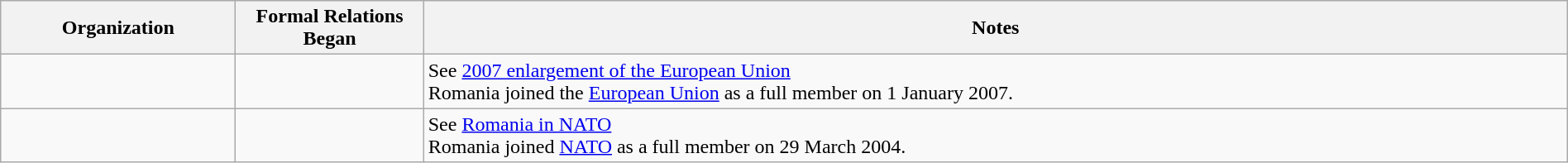<table class="wikitable sortable" border="1" style="width:100%; margin:auto;">
<tr>
<th width="15%">Organization</th>
<th width="12%">Formal Relations Began</th>
<th>Notes</th>
</tr>
<tr -valign="top">
<td></td>
<td></td>
<td>See <a href='#'>2007 enlargement of the European Union</a><br>Romania joined the <a href='#'>European Union</a> as a full member on 1 January 2007.</td>
</tr>
<tr -valign="top">
<td></td>
<td></td>
<td>See <a href='#'>Romania in NATO</a><br>Romania joined <a href='#'>NATO</a> as a full member on 29 March 2004.</td>
</tr>
</table>
